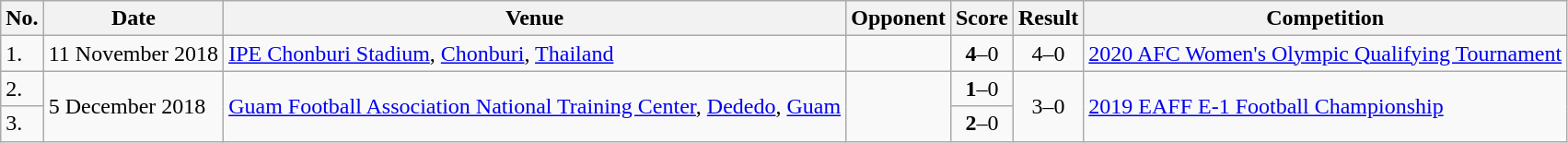<table class="wikitable">
<tr>
<th>No.</th>
<th>Date</th>
<th>Venue</th>
<th>Opponent</th>
<th>Score</th>
<th>Result</th>
<th>Competition</th>
</tr>
<tr>
<td>1.</td>
<td>11 November 2018</td>
<td><a href='#'>IPE Chonburi Stadium</a>, <a href='#'>Chonburi</a>, <a href='#'>Thailand</a></td>
<td></td>
<td align=center><strong>4</strong>–0</td>
<td align=center>4–0</td>
<td><a href='#'>2020 AFC Women's Olympic Qualifying Tournament</a></td>
</tr>
<tr>
<td>2.</td>
<td rowspan="2">5 December 2018</td>
<td rowspan="2"><a href='#'>Guam Football Association National Training Center</a>, <a href='#'>Dededo</a>, <a href='#'>Guam</a></td>
<td rowspan="2"></td>
<td align=center><strong>1</strong>–0</td>
<td rowspan="2" align=center>3–0</td>
<td rowspan="2"><a href='#'>2019 EAFF E-1 Football Championship</a></td>
</tr>
<tr>
<td>3.</td>
<td align=center><strong>2</strong>–0</td>
</tr>
</table>
